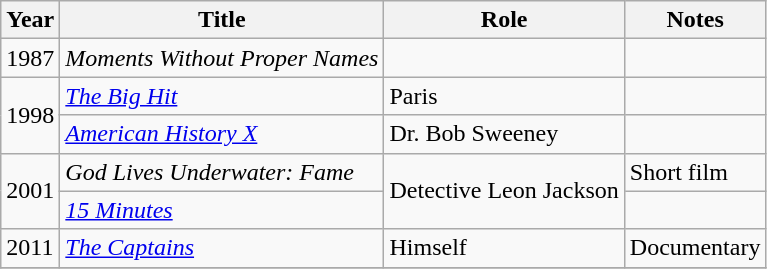<table class="wikitable sortable">
<tr>
<th>Year</th>
<th>Title</th>
<th>Role</th>
<th>Notes</th>
</tr>
<tr>
<td>1987</td>
<td><em>Moments Without Proper Names</em></td>
<td></td>
<td></td>
</tr>
<tr>
<td rowspan="2">1998</td>
<td><em><a href='#'>The Big Hit</a></em></td>
<td>Paris</td>
<td></td>
</tr>
<tr>
<td><em><a href='#'>American History X</a></em></td>
<td>Dr. Bob Sweeney</td>
<td></td>
</tr>
<tr>
<td rowspan="2">2001</td>
<td><em>God Lives Underwater: Fame</em></td>
<td rowspan="2">Detective Leon Jackson</td>
<td>Short film</td>
</tr>
<tr>
<td><em><a href='#'>15 Minutes</a></em></td>
<td></td>
</tr>
<tr>
<td>2011</td>
<td><em><a href='#'>The Captains</a></em></td>
<td>Himself</td>
<td>Documentary</td>
</tr>
<tr>
</tr>
</table>
